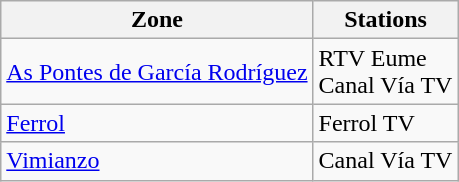<table class="wikitable">
<tr>
<th>Zone</th>
<th>Stations</th>
</tr>
<tr>
<td><a href='#'>As Pontes de García Rodríguez</a></td>
<td>RTV Eume<br>Canal Vía TV</td>
</tr>
<tr>
<td><a href='#'>Ferrol</a></td>
<td>Ferrol TV</td>
</tr>
<tr>
<td><a href='#'>Vimianzo</a></td>
<td>Canal Vía TV</td>
</tr>
</table>
